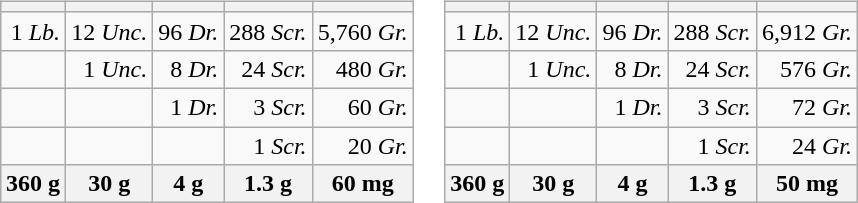<table align="center">
<tr>
<td><br><table class="wikitable">
<tr>
<th></th>
<th></th>
<th></th>
<th></th>
<th></th>
</tr>
<tr align="right">
<td>1 <em>Lb.</em></td>
<td>12 <em>Unc.</em></td>
<td>96 <em>Dr.</em></td>
<td>288 <em>Scr.</em></td>
<td>5,760 <em>Gr.</em></td>
</tr>
<tr align="right">
<td></td>
<td>1 <em>Unc.</em></td>
<td>8 <em>Dr.</em></td>
<td>24 <em>Scr.</em></td>
<td>480 <em>Gr.</em></td>
</tr>
<tr align="right">
<td></td>
<td></td>
<td>1 <em>Dr.</em></td>
<td>3 <em>Scr.</em></td>
<td>60 <em>Gr.</em></td>
</tr>
<tr align="right">
<td></td>
<td></td>
<td></td>
<td>1 <em>Scr.</em></td>
<td>20 <em>Gr.</em></td>
</tr>
<tr align="center">
<th>360 g</th>
<th>30 g</th>
<th>4 g</th>
<th>1.3 g</th>
<th>60 mg</th>
</tr>
</table>
</td>
<td><br><table class="wikitable">
<tr>
<th></th>
<th></th>
<th></th>
<th></th>
<th></th>
</tr>
<tr align="right">
<td>1 <em>Lb.</em></td>
<td>12 <em>Unc.</em></td>
<td>96 <em>Dr.</em></td>
<td>288 <em>Scr.</em></td>
<td>6,912 <em>Gr.</em></td>
</tr>
<tr align="right">
<td></td>
<td>1 <em>Unc.</em></td>
<td>8 <em>Dr.</em></td>
<td>24 <em>Scr.</em></td>
<td>576 <em>Gr.</em></td>
</tr>
<tr align="right">
<td></td>
<td></td>
<td>1 <em>Dr.</em></td>
<td>3 <em>Scr.</em></td>
<td>72 <em>Gr.</em></td>
</tr>
<tr align="right">
<td></td>
<td></td>
<td></td>
<td>1 <em>Scr.</em></td>
<td>24 <em>Gr.</em></td>
</tr>
<tr align="center">
<th>360 g</th>
<th>30 g</th>
<th>4 g</th>
<th>1.3 g</th>
<th>50 mg</th>
</tr>
</table>
</td>
</tr>
</table>
